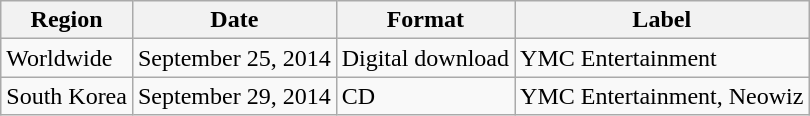<table class="wikitable">
<tr>
<th>Region</th>
<th>Date</th>
<th>Format</th>
<th>Label</th>
</tr>
<tr>
<td>Worldwide</td>
<td>September 25, 2014</td>
<td>Digital download</td>
<td>YMC Entertainment</td>
</tr>
<tr>
<td>South Korea</td>
<td>September 29, 2014</td>
<td>CD</td>
<td>YMC Entertainment, Neowiz</td>
</tr>
</table>
